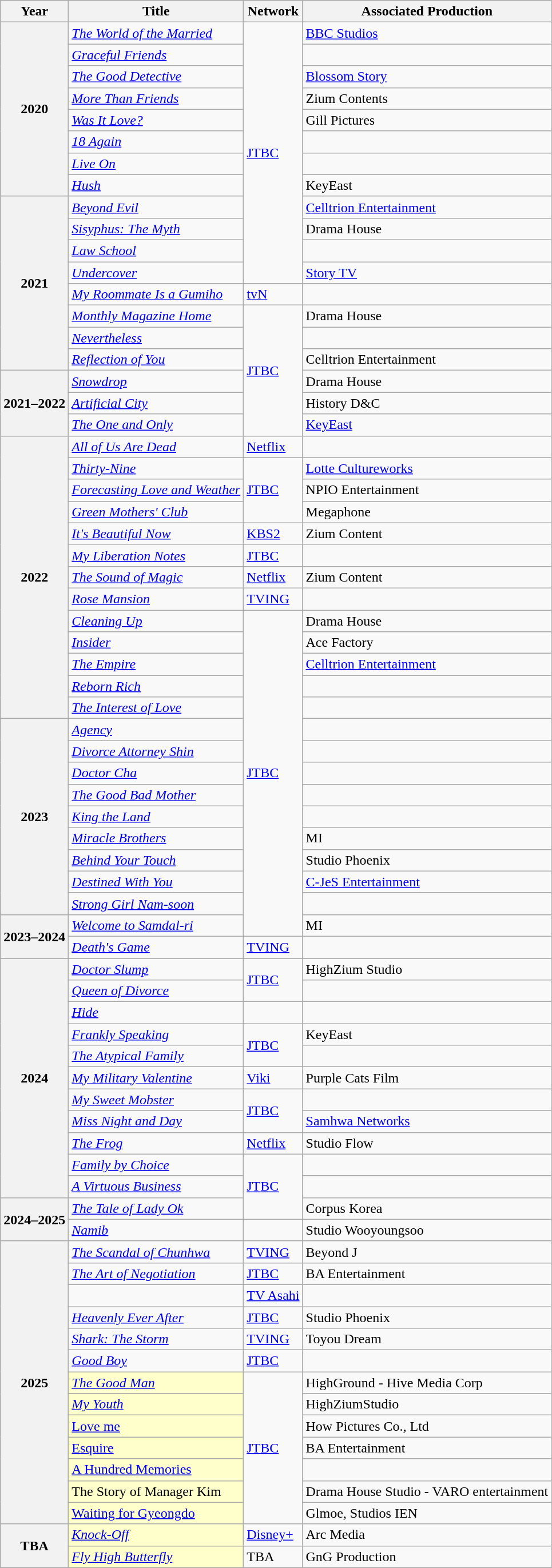<table class="wikitable">
<tr>
<th>Year</th>
<th>Title</th>
<th>Network</th>
<th>Associated Production</th>
</tr>
<tr>
<th rowspan="8">2020</th>
<td><em><a href='#'>The World of the Married</a></em></td>
<td rowspan="12"><a href='#'>JTBC</a></td>
<td><a href='#'>BBC Studios</a></td>
</tr>
<tr>
<td><em><a href='#'>Graceful Friends</a></em></td>
<td></td>
</tr>
<tr>
<td><em><a href='#'>The Good Detective</a></em></td>
<td><a href='#'>Blossom Story</a></td>
</tr>
<tr>
<td><em><a href='#'>More Than Friends</a></em></td>
<td>Zium Contents</td>
</tr>
<tr>
<td><em><a href='#'>Was It Love?</a></em></td>
<td>Gill Pictures</td>
</tr>
<tr>
<td><em><a href='#'>18 Again</a></em></td>
<td></td>
</tr>
<tr>
<td><em><a href='#'>Live On</a></em></td>
<td></td>
</tr>
<tr>
<td><em><a href='#'>Hush</a></em></td>
<td>KeyEast</td>
</tr>
<tr>
<th rowspan="8">2021</th>
<td><em><a href='#'>Beyond Evil</a></em></td>
<td><a href='#'>Celltrion Entertainment</a></td>
</tr>
<tr>
<td><em><a href='#'>Sisyphus: The Myth</a></em></td>
<td>Drama House</td>
</tr>
<tr>
<td><em><a href='#'>Law School</a></em></td>
<td></td>
</tr>
<tr>
<td><em><a href='#'>Undercover</a></em></td>
<td><a href='#'>Story TV</a></td>
</tr>
<tr>
<td><em><a href='#'>My Roommate Is a Gumiho</a></em></td>
<td><a href='#'>tvN</a></td>
<td></td>
</tr>
<tr>
<td><em><a href='#'>Monthly Magazine Home</a></em></td>
<td rowspan="6"><a href='#'>JTBC</a></td>
<td>Drama House</td>
</tr>
<tr>
<td><em><a href='#'>Nevertheless</a></em></td>
<td></td>
</tr>
<tr>
<td><em><a href='#'>Reflection of You</a></em></td>
<td>Celltrion Entertainment</td>
</tr>
<tr>
<th rowspan="3">2021–2022</th>
<td><em><a href='#'>Snowdrop</a></em></td>
<td>Drama House</td>
</tr>
<tr>
<td><em><a href='#'>Artificial City</a></em></td>
<td>History D&C</td>
</tr>
<tr>
<td><em><a href='#'>The One and Only</a></em></td>
<td><a href='#'>KeyEast</a></td>
</tr>
<tr>
<th rowspan="13">2022</th>
<td><em><a href='#'>All of Us Are Dead</a></em></td>
<td><a href='#'>Netflix</a></td>
<td></td>
</tr>
<tr>
<td><em><a href='#'>Thirty-Nine</a></em></td>
<td rowspan="3"><a href='#'>JTBC</a></td>
<td><a href='#'>Lotte Cultureworks</a></td>
</tr>
<tr>
<td><em><a href='#'>Forecasting Love and Weather</a></em></td>
<td>NPIO Entertainment</td>
</tr>
<tr>
<td><em><a href='#'>Green Mothers' Club</a></em></td>
<td>Megaphone</td>
</tr>
<tr>
<td><em><a href='#'>It's Beautiful Now</a></em></td>
<td><a href='#'>KBS2</a></td>
<td>Zium Content</td>
</tr>
<tr>
<td><em><a href='#'>My Liberation Notes</a></em></td>
<td><a href='#'>JTBC</a></td>
<td></td>
</tr>
<tr>
<td><em><a href='#'>The Sound of Magic</a></em></td>
<td><a href='#'>Netflix</a></td>
<td>Zium Content</td>
</tr>
<tr>
<td><em><a href='#'>Rose Mansion</a></em></td>
<td><a href='#'>TVING</a></td>
<td></td>
</tr>
<tr>
<td><em><a href='#'>Cleaning Up</a></em></td>
<td rowspan="15"><a href='#'>JTBC</a></td>
<td>Drama House</td>
</tr>
<tr>
<td><em><a href='#'>Insider</a></em></td>
<td>Ace Factory</td>
</tr>
<tr>
<td><em><a href='#'>The Empire</a></em></td>
<td><a href='#'>Celltrion Entertainment</a></td>
</tr>
<tr>
<td><em><a href='#'>Reborn Rich</a></em></td>
<td></td>
</tr>
<tr>
<td><em><a href='#'>The Interest of Love</a></em></td>
<td></td>
</tr>
<tr>
<th rowspan="9">2023</th>
<td><em><a href='#'>Agency</a></em></td>
<td></td>
</tr>
<tr>
<td><em><a href='#'>Divorce Attorney Shin</a></em></td>
<td></td>
</tr>
<tr>
<td><em><a href='#'>Doctor Cha</a></em></td>
<td></td>
</tr>
<tr>
<td><em><a href='#'>The Good Bad Mother</a></em></td>
<td></td>
</tr>
<tr>
<td><em><a href='#'>King the Land</a></em></td>
<td></td>
</tr>
<tr>
<td><em><a href='#'>Miracle Brothers</a></em></td>
<td>MI</td>
</tr>
<tr>
<td><em><a href='#'>Behind Your Touch</a></em></td>
<td>Studio Phoenix</td>
</tr>
<tr>
<td><em><a href='#'>Destined With You</a></em></td>
<td><a href='#'>C-JeS Entertainment</a></td>
</tr>
<tr>
<td><em><a href='#'>Strong Girl Nam-soon</a></em></td>
<td></td>
</tr>
<tr>
<th rowspan="2">2023–2024</th>
<td><em><a href='#'>Welcome to Samdal-ri</a></em></td>
<td>MI</td>
</tr>
<tr>
<td><em><a href='#'>Death's Game</a></em></td>
<td><a href='#'>TVING</a></td>
<td></td>
</tr>
<tr>
<th rowspan="11">2024</th>
<td><em><a href='#'>Doctor Slump</a></em></td>
<td rowspan="2"><a href='#'>JTBC</a></td>
<td>HighZium Studio</td>
</tr>
<tr>
<td><em><a href='#'>Queen of Divorce</a></em></td>
<td></td>
</tr>
<tr>
<td><em><a href='#'>Hide</a></em></td>
<td></td>
<td></td>
</tr>
<tr>
<td><em><a href='#'>Frankly Speaking</a></em></td>
<td rowspan="2"><a href='#'>JTBC</a></td>
<td>KeyEast</td>
</tr>
<tr>
<td><em><a href='#'>The Atypical Family</a></em></td>
<td></td>
</tr>
<tr>
<td><em><a href='#'>My Military Valentine</a></em></td>
<td><a href='#'>Viki</a></td>
<td>Purple Cats Film</td>
</tr>
<tr>
<td><em><a href='#'>My Sweet Mobster</a></em></td>
<td rowspan="2"><a href='#'>JTBC</a></td>
<td></td>
</tr>
<tr>
<td><em><a href='#'>Miss Night and Day</a></em></td>
<td><a href='#'>Samhwa Networks</a></td>
</tr>
<tr>
<td><em><a href='#'>The Frog</a></em></td>
<td><a href='#'>Netflix</a></td>
<td>Studio Flow</td>
</tr>
<tr>
<td><em><a href='#'>Family by Choice</a></em></td>
<td rowspan="3"><a href='#'>JTBC</a></td>
<td></td>
</tr>
<tr>
<td><em><a href='#'>A Virtuous Business</a></em></td>
<td></td>
</tr>
<tr>
<th rowspan="2">2024–2025</th>
<td><em><a href='#'>The Tale of Lady Ok</a></em></td>
<td>Corpus Korea</td>
</tr>
<tr>
<td><em><a href='#'>Namib</a></em></td>
<td></td>
<td>Studio Wooyoungsoo</td>
</tr>
<tr>
<th rowspan="13">2025</th>
<td><em><a href='#'>The Scandal of Chunhwa</a></em></td>
<td><a href='#'>TVING</a></td>
<td>Beyond J</td>
</tr>
<tr>
<td><em><a href='#'>The Art of Negotiation</a></em></td>
<td><a href='#'>JTBC</a></td>
<td>BA Entertainment</td>
</tr>
<tr>
<td><em></em></td>
<td><a href='#'>TV Asahi</a></td>
<td></td>
</tr>
<tr>
<td><em><a href='#'>Heavenly Ever After</a></em></td>
<td><a href='#'>JTBC</a></td>
<td>Studio Phoenix</td>
</tr>
<tr>
<td><em><a href='#'>Shark: The Storm</a></em></td>
<td><a href='#'>TVING</a></td>
<td>Toyou Dream</td>
</tr>
<tr>
<td><em><a href='#'>Good Boy</a></em></td>
<td><a href='#'>JTBC</a></td>
<td></td>
</tr>
<tr>
<td style="background:#ffc;"><em><a href='#'>The Good Man</a></em></td>
<td rowspan="7"><a href='#'>JTBC</a></td>
<td>HighGround - Hive Media Corp</td>
</tr>
<tr>
<td style="background:#ffc;"><em><a href='#'>My Youth</a></em></td>
<td>HighZiumStudio</td>
</tr>
<tr>
<td style="background:#ffc;"><a href='#'>Love me</a></td>
<td>How Pictures Co., Ltd</td>
</tr>
<tr>
<td style="background:#ffc;"><a href='#'>Esquire</a></td>
<td>BA Entertainment</td>
</tr>
<tr>
<td style="background:#ffc;"><a href='#'>A Hundred Memories</a></td>
<td></td>
</tr>
<tr>
<td style="background:#ffc;">The Story of Manager Kim</td>
<td>Drama House Studio - VARO entertainment</td>
</tr>
<tr>
<td style="background:#ffc;"><a href='#'>Waiting for Gyeongdo</a></td>
<td>Glmoe, Studios IEN</td>
</tr>
<tr>
<th rowspan="2">TBA</th>
<td style="background:#ffc;"><em><a href='#'>Knock-Off</a></em></td>
<td><a href='#'>Disney+</a></td>
<td>Arc Media</td>
</tr>
<tr>
<td style="background:#ffc;"><em><a href='#'>Fly High Butterfly</a></em></td>
<td>TBA</td>
<td>GnG Production</td>
</tr>
</table>
